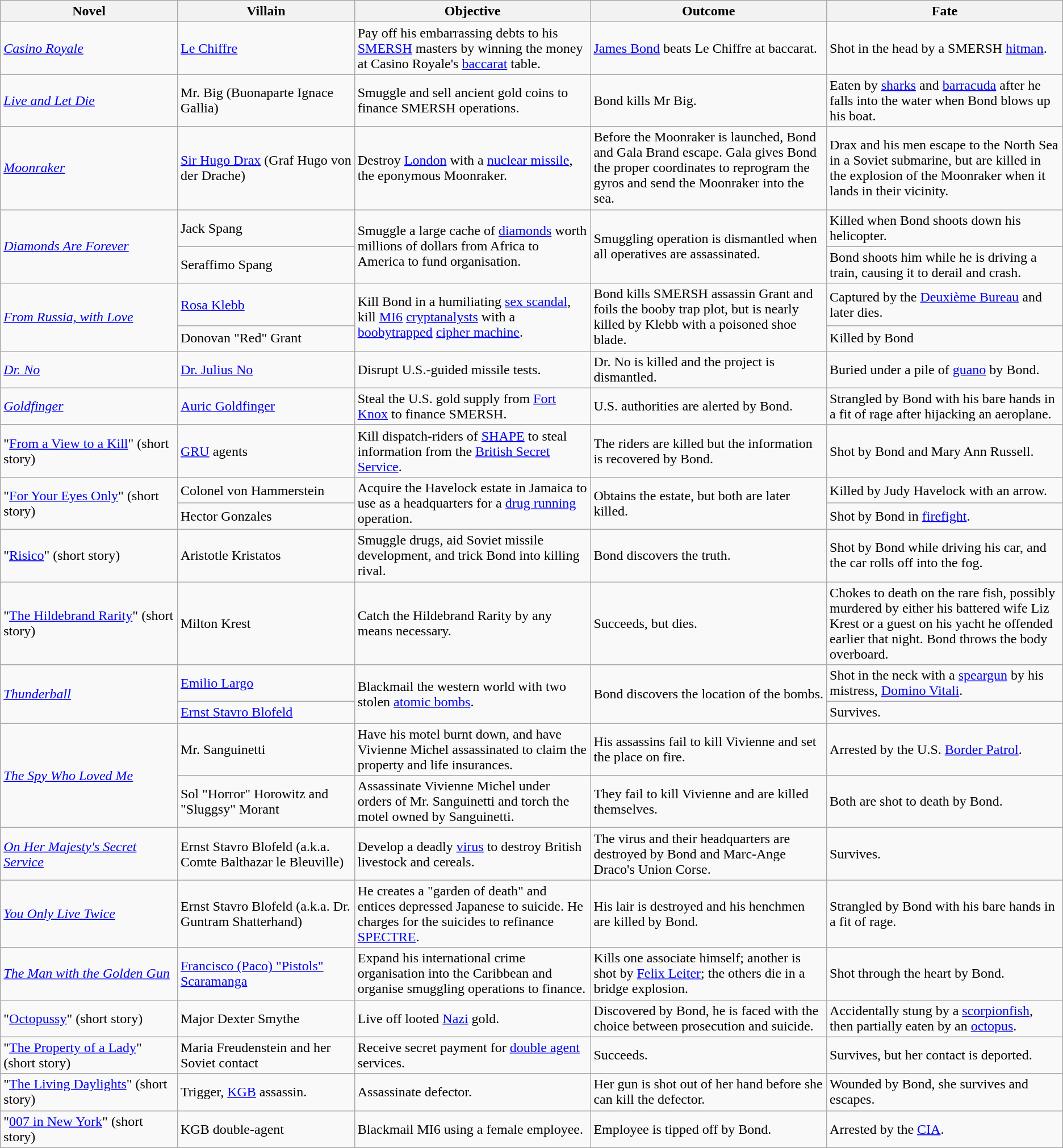<table class="wikitable">
<tr>
<th style="width: 16.5%">Novel</th>
<th style="width: 16.5%">Villain</th>
<th style="width: 22%">Objective</th>
<th style="width: 22%">Outcome</th>
<th style="width: 22%">Fate</th>
</tr>
<tr>
<td><em><a href='#'>Casino Royale</a></em></td>
<td><a href='#'>Le Chiffre</a></td>
<td>Pay off his embarrassing debts to his <a href='#'>SMERSH</a> masters by winning the money at Casino Royale's <a href='#'>baccarat</a> table.</td>
<td><a href='#'>James Bond</a> beats Le Chiffre at baccarat.</td>
<td>Shot  in the head by a SMERSH <a href='#'>hitman</a>.</td>
</tr>
<tr>
<td><em><a href='#'>Live and Let Die</a></em></td>
<td>Mr. Big (Buonaparte Ignace Gallia)</td>
<td>Smuggle and sell ancient gold coins to finance SMERSH operations.</td>
<td>Bond kills Mr Big.</td>
<td>Eaten by <a href='#'>sharks</a> and <a href='#'>barracuda</a> after he falls into the water when Bond blows up his boat.</td>
</tr>
<tr>
<td><em><a href='#'>Moonraker</a></em></td>
<td><a href='#'>Sir Hugo Drax</a> (Graf Hugo von der Drache)</td>
<td>Destroy <a href='#'>London</a> with a <a href='#'>nuclear missile</a>, the eponymous Moonraker.</td>
<td>Before the Moonraker is launched, Bond and Gala Brand escape. Gala gives Bond the proper coordinates to reprogram the gyros and send the Moonraker into the sea.</td>
<td>Drax and his men escape to the North Sea in a Soviet submarine, but are killed in the explosion of the Moonraker when it lands in their vicinity.</td>
</tr>
<tr>
<td rowspan="2"><em><a href='#'>Diamonds Are Forever</a></em></td>
<td>Jack Spang</td>
<td rowspan="2">Smuggle a large cache of <a href='#'>diamonds</a> worth millions of dollars from Africa to America to fund organisation.</td>
<td rowspan="2">Smuggling operation is dismantled when all operatives are assassinated.</td>
<td>Killed when Bond shoots down his helicopter.</td>
</tr>
<tr>
<td>Seraffimo Spang</td>
<td>Bond shoots him while he is driving a train, causing it to derail and crash.</td>
</tr>
<tr>
<td rowspan="2"><em><a href='#'>From Russia, with Love</a></em></td>
<td><a href='#'>Rosa Klebb</a></td>
<td rowspan="2">Kill Bond in a humiliating <a href='#'>sex scandal</a>, kill <a href='#'>MI6</a> <a href='#'>cryptanalysts</a> with a <a href='#'>boobytrapped</a> <a href='#'>cipher machine</a>.</td>
<td rowspan="2">Bond kills SMERSH assassin Grant and foils the booby trap plot, but is nearly killed by Klebb with a poisoned shoe blade.</td>
<td>Captured by the <a href='#'>Deuxième Bureau</a> and later dies.</td>
</tr>
<tr>
<td>Donovan "Red" Grant</td>
<td>Killed by Bond</td>
</tr>
<tr>
<td><em><a href='#'>Dr. No</a></em></td>
<td><a href='#'>Dr. Julius No</a></td>
<td>Disrupt U.S.-guided missile tests.</td>
<td>Dr. No is killed and the project is dismantled.</td>
<td>Buried under a pile of <a href='#'>guano</a> by Bond.</td>
</tr>
<tr>
<td><em><a href='#'>Goldfinger</a></em></td>
<td><a href='#'>Auric Goldfinger</a></td>
<td>Steal the U.S. gold supply from <a href='#'>Fort Knox</a> to finance SMERSH.</td>
<td>U.S. authorities are alerted by Bond.</td>
<td>Strangled by Bond with his bare hands in a fit of rage after hijacking an aeroplane.</td>
</tr>
<tr>
<td>"<a href='#'>From a View to a Kill</a>" (short story)</td>
<td><a href='#'>GRU</a> agents</td>
<td>Kill dispatch-riders of <a href='#'>SHAPE</a> to steal information from the <a href='#'>British Secret Service</a>.</td>
<td>The riders are killed but the information is recovered by Bond.</td>
<td>Shot by Bond and Mary Ann Russell.</td>
</tr>
<tr>
<td rowspan="2">"<a href='#'>For Your Eyes Only</a>" (short story)</td>
<td>Colonel von Hammerstein</td>
<td rowspan="2">Acquire the Havelock estate in Jamaica to use as a headquarters for a <a href='#'>drug running</a> operation.</td>
<td rowspan="2">Obtains the estate, but both are later killed.</td>
<td>Killed by Judy Havelock with an arrow.</td>
</tr>
<tr>
<td>Hector Gonzales</td>
<td>Shot by Bond in <a href='#'>firefight</a>.</td>
</tr>
<tr>
<td>"<a href='#'>Risico</a>" (short story)</td>
<td>Aristotle Kristatos</td>
<td>Smuggle drugs, aid Soviet missile development, and trick Bond into killing rival.</td>
<td>Bond discovers the truth.</td>
<td>Shot by Bond while driving his car, and the car rolls off into the fog.</td>
</tr>
<tr>
<td>"<a href='#'>The Hildebrand Rarity</a>" (short story)</td>
<td>Milton Krest</td>
<td>Catch the Hildebrand Rarity by any means necessary.</td>
<td>Succeeds, but dies.</td>
<td>Chokes to death on the rare fish, possibly murdered by either his battered wife Liz Krest or a guest on his yacht he offended earlier that night.  Bond throws the body overboard.</td>
</tr>
<tr>
<td rowspan="2"><em><a href='#'>Thunderball</a></em></td>
<td><a href='#'>Emilio Largo</a></td>
<td rowspan= "2">Blackmail the western world with two stolen <a href='#'>atomic bombs</a>.</td>
<td rowspan= "2">Bond discovers the location of the bombs.</td>
<td>Shot in the neck with a <a href='#'>speargun</a> by his mistress, <a href='#'>Domino Vitali</a>.</td>
</tr>
<tr>
<td><a href='#'>Ernst Stavro Blofeld</a></td>
<td>Survives.</td>
</tr>
<tr>
<td rowspan="2"><em><a href='#'>The Spy Who Loved Me</a></em></td>
<td>Mr. Sanguinetti</td>
<td>Have his motel burnt down, and have Vivienne Michel assassinated to claim the property and life insurances.</td>
<td>His assassins fail to kill Vivienne and set the place on fire.</td>
<td>Arrested by the U.S. <a href='#'>Border Patrol</a>.</td>
</tr>
<tr>
<td>Sol "Horror" Horowitz and "Sluggsy" Morant</td>
<td>Assassinate Vivienne Michel under orders of Mr. Sanguinetti and torch the motel owned by Sanguinetti.</td>
<td>They fail to kill Vivienne and are killed themselves.</td>
<td>Both are shot to death by Bond.</td>
</tr>
<tr>
<td><em><a href='#'>On Her Majesty's Secret Service</a></em></td>
<td>Ernst Stavro Blofeld (a.k.a. Comte Balthazar le Bleuville)</td>
<td>Develop a deadly <a href='#'>virus</a> to destroy British livestock and cereals.</td>
<td>The virus and their headquarters are destroyed by Bond and Marc-Ange Draco's Union Corse.</td>
<td>Survives.</td>
</tr>
<tr>
<td><em><a href='#'>You Only Live Twice</a></em></td>
<td>Ernst Stavro Blofeld (a.k.a. Dr. Guntram Shatterhand)</td>
<td>He creates a "garden of death" and entices depressed Japanese to suicide.  He charges for the suicides to refinance <a href='#'>SPECTRE</a>.</td>
<td>His lair is destroyed and his henchmen are killed by Bond.</td>
<td>Strangled by Bond with his bare hands in a fit of rage.</td>
</tr>
<tr>
<td><em><a href='#'>The Man with the Golden Gun</a></em></td>
<td><a href='#'>Francisco (Paco) "Pistols" Scaramanga</a></td>
<td>Expand his international crime organisation into the Caribbean and organise smuggling operations to finance.</td>
<td>Kills one associate himself; another is shot by <a href='#'>Felix Leiter</a>; the others die in a bridge explosion.</td>
<td>Shot through the heart by Bond.</td>
</tr>
<tr>
<td>"<a href='#'>Octopussy</a>" (short story)</td>
<td>Major Dexter Smythe</td>
<td>Live off looted <a href='#'>Nazi</a> gold.</td>
<td>Discovered by Bond, he is faced with the choice between prosecution and suicide.</td>
<td>Accidentally stung by a <a href='#'>scorpionfish</a>, then partially eaten by an <a href='#'>octopus</a>.</td>
</tr>
<tr>
<td>"<a href='#'>The Property of a Lady</a>" (short story)</td>
<td>Maria Freudenstein and her Soviet contact</td>
<td>Receive secret payment for <a href='#'>double agent</a> services.</td>
<td>Succeeds.</td>
<td>Survives, but her contact is deported.</td>
</tr>
<tr>
<td>"<a href='#'>The Living Daylights</a>" (short story)</td>
<td>Trigger, <a href='#'>KGB</a> assassin.</td>
<td>Assassinate defector.</td>
<td>Her gun is shot out of her hand before she can kill the defector.</td>
<td>Wounded by Bond, she survives and escapes.</td>
</tr>
<tr>
<td>"<a href='#'>007 in New York</a>" (short story)</td>
<td>KGB double-agent</td>
<td>Blackmail MI6 using a female employee.</td>
<td>Employee is tipped off by Bond.</td>
<td>Arrested by the <a href='#'>CIA</a>.</td>
</tr>
</table>
